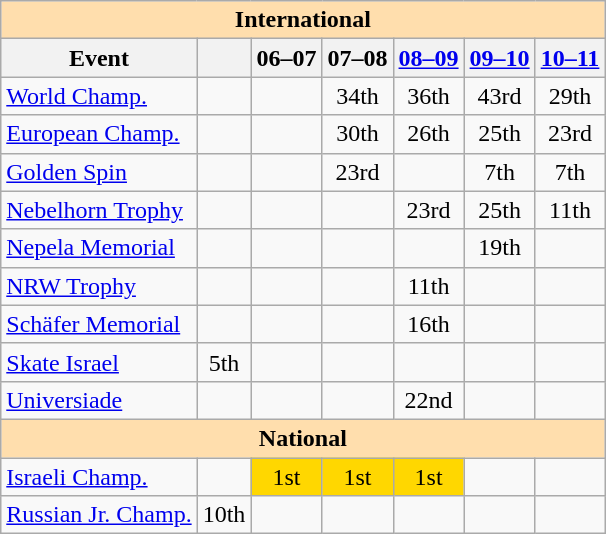<table class="wikitable" style="text-align:center">
<tr>
<th style="background-color: #ffdead; " colspan=7 align=center>International</th>
</tr>
<tr>
<th>Event</th>
<th> <br> </th>
<th>06–07 <br> </th>
<th>07–08 <br> </th>
<th><a href='#'>08–09</a> <br> </th>
<th><a href='#'>09–10</a> <br> </th>
<th><a href='#'>10–11</a> <br> </th>
</tr>
<tr>
<td align=left><a href='#'>World Champ.</a></td>
<td></td>
<td></td>
<td>34th</td>
<td>36th</td>
<td>43rd</td>
<td>29th</td>
</tr>
<tr>
<td align=left><a href='#'>European Champ.</a></td>
<td></td>
<td></td>
<td>30th</td>
<td>26th</td>
<td>25th</td>
<td>23rd</td>
</tr>
<tr>
<td align=left><a href='#'>Golden Spin</a></td>
<td></td>
<td></td>
<td>23rd</td>
<td></td>
<td>7th</td>
<td>7th</td>
</tr>
<tr>
<td align=left><a href='#'>Nebelhorn Trophy</a></td>
<td></td>
<td></td>
<td></td>
<td>23rd</td>
<td>25th</td>
<td>11th</td>
</tr>
<tr>
<td align=left><a href='#'>Nepela Memorial</a></td>
<td></td>
<td></td>
<td></td>
<td></td>
<td>19th</td>
<td></td>
</tr>
<tr>
<td align=left><a href='#'>NRW Trophy</a></td>
<td></td>
<td></td>
<td></td>
<td>11th</td>
<td></td>
<td></td>
</tr>
<tr>
<td align=left><a href='#'>Schäfer Memorial</a></td>
<td></td>
<td></td>
<td></td>
<td>16th</td>
<td></td>
<td></td>
</tr>
<tr>
<td align=left><a href='#'>Skate Israel</a></td>
<td>5th</td>
<td></td>
<td></td>
<td></td>
<td></td>
<td></td>
</tr>
<tr>
<td align=left><a href='#'>Universiade</a></td>
<td></td>
<td></td>
<td></td>
<td>22nd</td>
<td></td>
<td></td>
</tr>
<tr>
<th style="background-color: #ffdead; " colspan=7 align=center>National</th>
</tr>
<tr>
<td align=left><a href='#'>Israeli Champ.</a></td>
<td></td>
<td bgcolor=gold>1st</td>
<td bgcolor=gold>1st</td>
<td bgcolor=gold>1st</td>
<td></td>
<td></td>
</tr>
<tr>
<td align=left><a href='#'>Russian Jr. Champ.</a></td>
<td>10th</td>
<td></td>
<td></td>
<td></td>
<td></td>
<td></td>
</tr>
</table>
